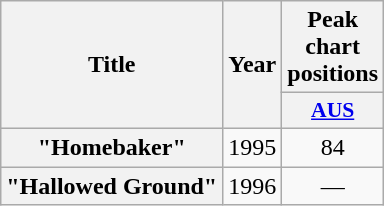<table class="wikitable plainrowheaders" style="text-align:center">
<tr>
<th scope="col" rowspan="2">Title</th>
<th scope="col" rowspan="2">Year</th>
<th scope="col" colspan="1">Peak chart positions</th>
</tr>
<tr>
<th scope="col" style="width:3em;font-size:90%;"><a href='#'>AUS</a><br></th>
</tr>
<tr>
<th scope="row">"Homebaker"</th>
<td>1995</td>
<td>84</td>
</tr>
<tr>
<th scope="row">"Hallowed Ground"</th>
<td>1996</td>
<td>—</td>
</tr>
</table>
